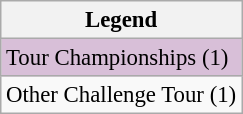<table class="wikitable" style="font-size:95%;">
<tr>
<th>Legend</th>
</tr>
<tr style="background:thistle;">
<td>Tour Championships (1)</td>
</tr>
<tr>
<td>Other Challenge Tour (1)</td>
</tr>
</table>
